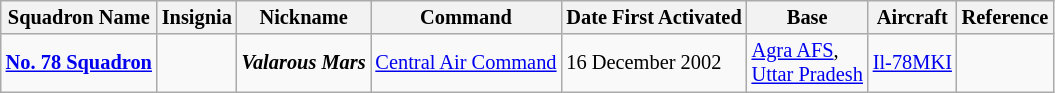<table class="wikitable sortable" style="font-size: 85%">
<tr>
<th>Squadron Name</th>
<th>Insignia</th>
<th>Nickname</th>
<th>Command</th>
<th>Date First Activated</th>
<th>Base</th>
<th>Aircraft</th>
<th>Reference</th>
</tr>
<tr>
<td><strong><a href='#'>No. 78 Squadron</a></strong></td>
<td></td>
<td><strong><em>Valarous Mars</em></strong></td>
<td><a href='#'>Central Air Command</a></td>
<td>16 December 2002</td>
<td><a href='#'>Agra AFS</a>, <br><a href='#'>Uttar Pradesh</a></td>
<td><a href='#'>Il-78MKI</a></td>
<td></td>
</tr>
</table>
